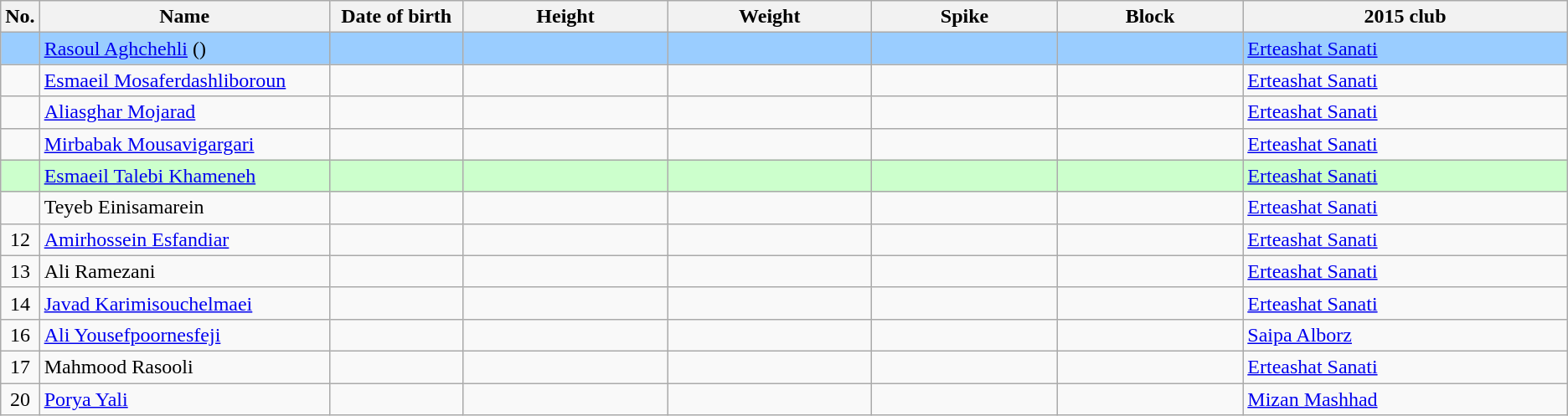<table class="wikitable sortable" style="text-align:center;">
<tr>
<th>No.</th>
<th style="width:15em">Name</th>
<th style="width:7em">Date of birth</th>
<th style="width:11em">Height</th>
<th style="width:11em">Weight</th>
<th style="width:10em">Spike</th>
<th style="width:10em">Block</th>
<th style="width:18em">2015 club</th>
</tr>
<tr bgcolor=#9acdff>
<td></td>
<td align=left><a href='#'>Rasoul Aghchehli</a> ()</td>
<td align=right></td>
<td></td>
<td></td>
<td></td>
<td></td>
<td align=left> <a href='#'>Erteashat Sanati</a></td>
</tr>
<tr>
<td></td>
<td align=left><a href='#'>Esmaeil Mosaferdashliboroun</a></td>
<td align="right"></td>
<td></td>
<td></td>
<td></td>
<td></td>
<td align=left> <a href='#'>Erteashat Sanati</a></td>
</tr>
<tr>
<td></td>
<td align=left><a href='#'>Aliasghar Mojarad</a></td>
<td align=right></td>
<td></td>
<td></td>
<td></td>
<td></td>
<td align=left> <a href='#'>Erteashat Sanati</a></td>
</tr>
<tr>
<td></td>
<td align=left><a href='#'>Mirbabak Mousavigargari</a></td>
<td align="right"></td>
<td></td>
<td></td>
<td></td>
<td></td>
<td align=left> <a href='#'>Erteashat Sanati</a></td>
</tr>
<tr bgcolor=#ccffcc>
<td></td>
<td align=left><a href='#'>Esmaeil Talebi Khameneh</a></td>
<td align=right></td>
<td></td>
<td></td>
<td></td>
<td></td>
<td align=left> <a href='#'>Erteashat Sanati</a></td>
</tr>
<tr>
<td></td>
<td align=left>Teyeb Einisamarein</td>
<td align="right"></td>
<td></td>
<td></td>
<td></td>
<td></td>
<td align=left> <a href='#'>Erteashat Sanati</a></td>
</tr>
<tr>
<td>12</td>
<td align=left><a href='#'>Amirhossein Esfandiar</a></td>
<td align=right></td>
<td></td>
<td></td>
<td></td>
<td></td>
<td align=left> <a href='#'>Erteashat Sanati</a></td>
</tr>
<tr>
<td>13</td>
<td align=left>Ali Ramezani</td>
<td align="right"></td>
<td></td>
<td></td>
<td></td>
<td></td>
<td align=left> <a href='#'>Erteashat Sanati</a></td>
</tr>
<tr>
<td>14</td>
<td align=left><a href='#'>Javad Karimisouchelmaei</a></td>
<td align=right></td>
<td></td>
<td></td>
<td></td>
<td></td>
<td align=left> <a href='#'>Erteashat Sanati</a></td>
</tr>
<tr>
<td>16</td>
<td align=left><a href='#'>Ali Yousefpoornesfeji</a></td>
<td align=right></td>
<td></td>
<td></td>
<td></td>
<td></td>
<td align=left> <a href='#'>Saipa Alborz</a></td>
</tr>
<tr>
<td>17</td>
<td align=left>Mahmood Rasooli</td>
<td align="right"></td>
<td></td>
<td></td>
<td></td>
<td></td>
<td align=left> <a href='#'>Erteashat Sanati</a></td>
</tr>
<tr>
<td>20</td>
<td align=left><a href='#'>Porya Yali</a></td>
<td align=right></td>
<td></td>
<td></td>
<td></td>
<td></td>
<td align=left> <a href='#'>Mizan Mashhad</a></td>
</tr>
</table>
